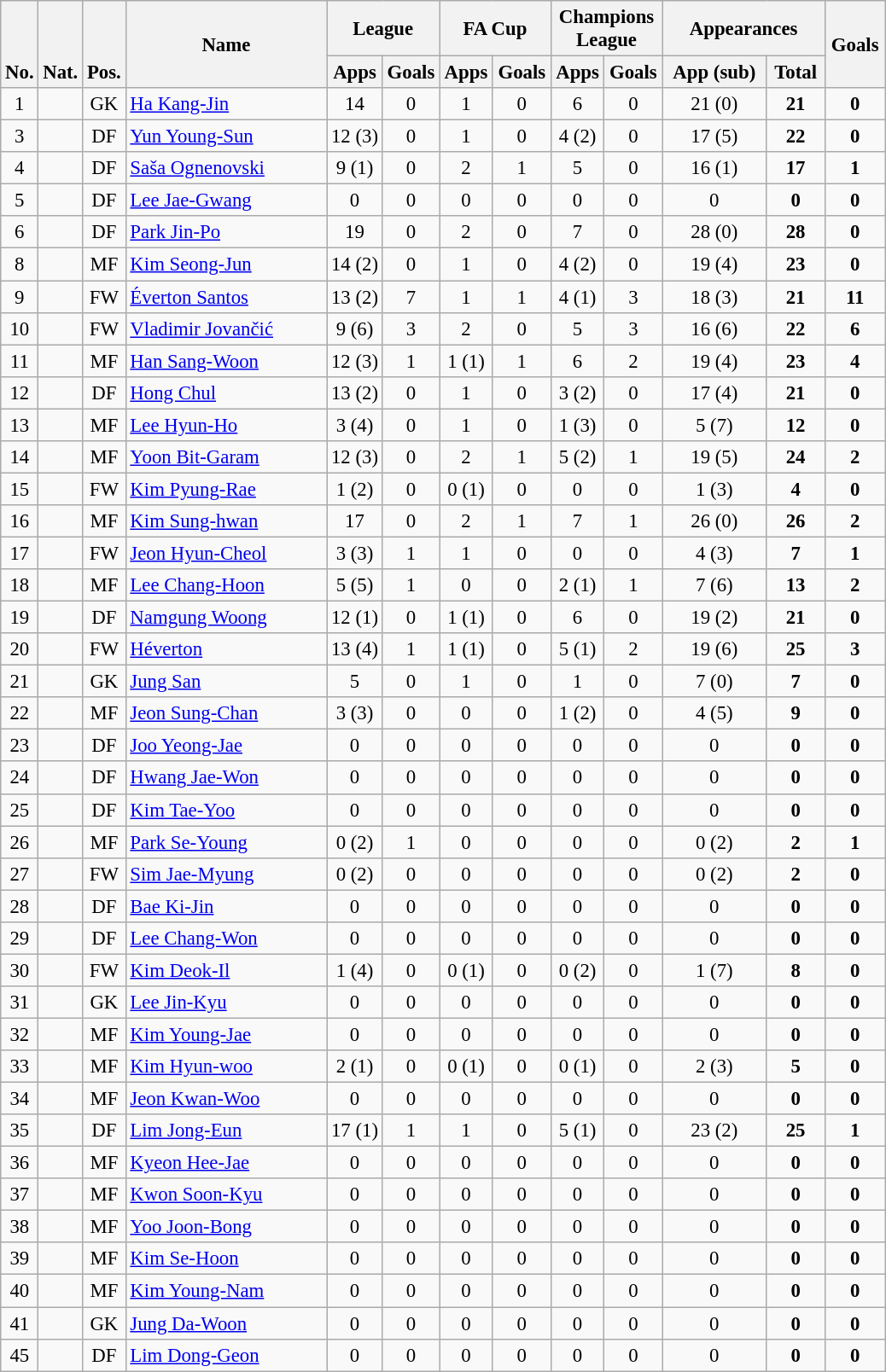<table class="wikitable" style="font-size: 95%; text-align: center;">
<tr>
<th rowspan="2" valign="bottom">No.</th>
<th rowspan="2" valign="bottom">Nat.</th>
<th rowspan="2" valign="bottom">Pos.</th>
<th rowspan="2" width="150">Name</th>
<th colspan="2" width="80">League</th>
<th colspan="2" width="80">FA Cup</th>
<th colspan="2" width="80">Champions League</th>
<th colspan="2" width="120">Appearances</th>
<th rowspan="2" width="40">Goals</th>
</tr>
<tr>
<th>Apps</th>
<th>Goals</th>
<th>Apps</th>
<th>Goals</th>
<th>Apps</th>
<th>Goals</th>
<th>App (sub)</th>
<th>Total</th>
</tr>
<tr>
<td>1</td>
<td></td>
<td>GK</td>
<td align="left"><a href='#'>Ha Kang-Jin</a></td>
<td>14</td>
<td>0</td>
<td>1</td>
<td>0</td>
<td>6</td>
<td>0</td>
<td>21 (0)</td>
<td><strong>21</strong></td>
<td><strong>0</strong></td>
</tr>
<tr>
<td>3</td>
<td></td>
<td>DF</td>
<td align="left"><a href='#'>Yun Young-Sun</a></td>
<td>12 (3)</td>
<td>0</td>
<td>1</td>
<td>0</td>
<td>4 (2)</td>
<td>0</td>
<td>17 (5)</td>
<td><strong>22</strong></td>
<td><strong>0</strong></td>
</tr>
<tr>
<td>4</td>
<td></td>
<td>DF</td>
<td align="left"><a href='#'>Saša Ognenovski</a></td>
<td>9 (1)</td>
<td>0</td>
<td>2</td>
<td>1</td>
<td>5</td>
<td>0</td>
<td>16 (1)</td>
<td><strong>17</strong></td>
<td><strong>1</strong></td>
</tr>
<tr>
<td>5</td>
<td></td>
<td>DF</td>
<td align="left"><a href='#'>Lee Jae-Gwang</a></td>
<td>0</td>
<td>0</td>
<td>0</td>
<td>0</td>
<td>0</td>
<td>0</td>
<td>0</td>
<td><strong>0</strong></td>
<td><strong>0</strong></td>
</tr>
<tr>
<td>6</td>
<td></td>
<td>DF</td>
<td align="left"><a href='#'>Park Jin-Po</a></td>
<td>19</td>
<td>0</td>
<td>2</td>
<td>0</td>
<td>7</td>
<td>0</td>
<td>28 (0)</td>
<td><strong>28</strong></td>
<td><strong>0</strong></td>
</tr>
<tr>
<td>8</td>
<td></td>
<td>MF</td>
<td align="left"><a href='#'>Kim Seong-Jun</a></td>
<td>14 (2)</td>
<td>0</td>
<td>1</td>
<td>0</td>
<td>4 (2)</td>
<td>0</td>
<td>19 (4)</td>
<td><strong>23</strong></td>
<td><strong>0</strong></td>
</tr>
<tr>
<td>9</td>
<td></td>
<td>FW</td>
<td align="left"><a href='#'>Éverton Santos</a></td>
<td>13 (2)</td>
<td>7</td>
<td>1</td>
<td>1</td>
<td>4 (1)</td>
<td>3</td>
<td>18 (3)</td>
<td><strong>21</strong></td>
<td><strong>11</strong></td>
</tr>
<tr>
<td>10</td>
<td></td>
<td>FW</td>
<td align="left"><a href='#'>Vladimir Jovančić</a></td>
<td>9 (6)</td>
<td>3</td>
<td>2</td>
<td>0</td>
<td>5</td>
<td>3</td>
<td>16 (6)</td>
<td><strong>22</strong></td>
<td><strong>6</strong></td>
</tr>
<tr>
<td>11</td>
<td></td>
<td>MF</td>
<td align="left"><a href='#'>Han Sang-Woon</a></td>
<td>12 (3)</td>
<td>1</td>
<td>1 (1)</td>
<td>1</td>
<td>6</td>
<td>2</td>
<td>19 (4)</td>
<td><strong>23</strong></td>
<td><strong>4</strong></td>
</tr>
<tr>
<td>12</td>
<td></td>
<td>DF</td>
<td align="left"><a href='#'>Hong Chul</a></td>
<td>13 (2)</td>
<td>0</td>
<td>1</td>
<td>0</td>
<td>3 (2)</td>
<td>0</td>
<td>17 (4)</td>
<td><strong>21</strong></td>
<td><strong>0</strong></td>
</tr>
<tr>
<td>13</td>
<td></td>
<td>MF</td>
<td align="left"><a href='#'>Lee Hyun-Ho</a></td>
<td>3 (4)</td>
<td>0</td>
<td>1</td>
<td>0</td>
<td>1 (3)</td>
<td>0</td>
<td>5 (7)</td>
<td><strong>12</strong></td>
<td><strong>0</strong></td>
</tr>
<tr>
<td>14</td>
<td></td>
<td>MF</td>
<td align="left"><a href='#'>Yoon Bit-Garam</a></td>
<td>12 (3)</td>
<td>0</td>
<td>2</td>
<td>1</td>
<td>5 (2)</td>
<td>1</td>
<td>19 (5)</td>
<td><strong>24</strong></td>
<td><strong>2</strong></td>
</tr>
<tr>
<td>15</td>
<td></td>
<td>FW</td>
<td align="left"><a href='#'>Kim Pyung-Rae</a></td>
<td>1 (2)</td>
<td>0</td>
<td>0 (1)</td>
<td>0</td>
<td>0</td>
<td>0</td>
<td>1 (3)</td>
<td><strong>4</strong></td>
<td><strong>0</strong></td>
</tr>
<tr>
<td>16</td>
<td></td>
<td>MF</td>
<td align="left"><a href='#'>Kim Sung-hwan</a></td>
<td>17</td>
<td>0</td>
<td>2</td>
<td>1</td>
<td>7</td>
<td>1</td>
<td>26 (0)</td>
<td><strong>26</strong></td>
<td><strong>2</strong></td>
</tr>
<tr>
<td>17</td>
<td></td>
<td>FW</td>
<td align="left"><a href='#'>Jeon Hyun-Cheol</a></td>
<td>3 (3)</td>
<td>1</td>
<td>1</td>
<td>0</td>
<td>0</td>
<td>0</td>
<td>4 (3)</td>
<td><strong>7</strong></td>
<td><strong>1</strong></td>
</tr>
<tr>
<td>18</td>
<td></td>
<td>MF</td>
<td align="left"><a href='#'>Lee Chang-Hoon</a></td>
<td>5 (5)</td>
<td>1</td>
<td>0</td>
<td>0</td>
<td>2 (1)</td>
<td>1</td>
<td>7 (6)</td>
<td><strong>13</strong></td>
<td><strong>2</strong></td>
</tr>
<tr>
<td>19</td>
<td></td>
<td>DF</td>
<td align="left"><a href='#'>Namgung Woong</a></td>
<td>12 (1)</td>
<td>0</td>
<td>1 (1)</td>
<td>0</td>
<td>6</td>
<td>0</td>
<td>19 (2)</td>
<td><strong>21</strong></td>
<td><strong>0</strong></td>
</tr>
<tr>
<td>20</td>
<td></td>
<td>FW</td>
<td align="left"><a href='#'>Héverton</a></td>
<td>13 (4)</td>
<td>1</td>
<td>1 (1)</td>
<td>0</td>
<td>5 (1)</td>
<td>2</td>
<td>19 (6)</td>
<td><strong>25</strong></td>
<td><strong>3</strong></td>
</tr>
<tr>
<td>21</td>
<td></td>
<td>GK</td>
<td align="left"><a href='#'>Jung San</a></td>
<td>5</td>
<td>0</td>
<td>1</td>
<td>0</td>
<td>1</td>
<td>0</td>
<td>7 (0)</td>
<td><strong>7</strong></td>
<td><strong>0</strong></td>
</tr>
<tr>
<td>22</td>
<td></td>
<td>MF</td>
<td align="left"><a href='#'>Jeon Sung-Chan</a></td>
<td>3 (3)</td>
<td>0</td>
<td>0</td>
<td>0</td>
<td>1 (2)</td>
<td>0</td>
<td>4 (5)</td>
<td><strong>9</strong></td>
<td><strong>0</strong></td>
</tr>
<tr>
<td>23</td>
<td></td>
<td>DF</td>
<td align="left"><a href='#'>Joo Yeong-Jae</a></td>
<td>0</td>
<td>0</td>
<td>0</td>
<td>0</td>
<td>0</td>
<td>0</td>
<td>0</td>
<td><strong>0</strong></td>
<td><strong>0</strong></td>
</tr>
<tr>
<td>24</td>
<td></td>
<td>DF</td>
<td align="left"><a href='#'>Hwang Jae-Won</a></td>
<td>0</td>
<td>0</td>
<td>0</td>
<td>0</td>
<td>0</td>
<td>0</td>
<td>0</td>
<td><strong>0</strong></td>
<td><strong>0</strong></td>
</tr>
<tr>
<td>25</td>
<td></td>
<td>DF</td>
<td align="left"><a href='#'>Kim Tae-Yoo</a></td>
<td>0</td>
<td>0</td>
<td>0</td>
<td>0</td>
<td>0</td>
<td>0</td>
<td>0</td>
<td><strong>0</strong></td>
<td><strong>0</strong></td>
</tr>
<tr>
<td>26</td>
<td></td>
<td>MF</td>
<td align="left"><a href='#'>Park Se-Young</a></td>
<td>0 (2)</td>
<td>1</td>
<td>0</td>
<td>0</td>
<td>0</td>
<td>0</td>
<td>0 (2)</td>
<td><strong>2</strong></td>
<td><strong>1</strong></td>
</tr>
<tr>
<td>27</td>
<td></td>
<td>FW</td>
<td align="left"><a href='#'>Sim Jae-Myung</a></td>
<td>0 (2)</td>
<td>0</td>
<td>0</td>
<td>0</td>
<td>0</td>
<td>0</td>
<td>0 (2)</td>
<td><strong>2</strong></td>
<td><strong>0</strong></td>
</tr>
<tr>
<td>28</td>
<td></td>
<td>DF</td>
<td align="left"><a href='#'>Bae Ki-Jin</a></td>
<td>0</td>
<td>0</td>
<td>0</td>
<td>0</td>
<td>0</td>
<td>0</td>
<td>0</td>
<td><strong>0</strong></td>
<td><strong>0</strong></td>
</tr>
<tr>
<td>29</td>
<td></td>
<td>DF</td>
<td align="left"><a href='#'>Lee Chang-Won</a></td>
<td>0</td>
<td>0</td>
<td>0</td>
<td>0</td>
<td>0</td>
<td>0</td>
<td>0</td>
<td><strong>0</strong></td>
<td><strong>0</strong></td>
</tr>
<tr>
<td>30</td>
<td></td>
<td>FW</td>
<td align="left"><a href='#'>Kim Deok-Il</a></td>
<td>1 (4)</td>
<td>0</td>
<td>0 (1)</td>
<td>0</td>
<td>0 (2)</td>
<td>0</td>
<td>1 (7)</td>
<td><strong>8</strong></td>
<td><strong>0</strong></td>
</tr>
<tr>
<td>31</td>
<td></td>
<td>GK</td>
<td align="left"><a href='#'>Lee Jin-Kyu</a></td>
<td>0</td>
<td>0</td>
<td>0</td>
<td>0</td>
<td>0</td>
<td>0</td>
<td>0</td>
<td><strong>0</strong></td>
<td><strong>0</strong></td>
</tr>
<tr>
<td>32</td>
<td></td>
<td>MF</td>
<td align="left"><a href='#'>Kim Young-Jae</a></td>
<td>0</td>
<td>0</td>
<td>0</td>
<td>0</td>
<td>0</td>
<td>0</td>
<td>0</td>
<td><strong>0</strong></td>
<td><strong>0</strong></td>
</tr>
<tr>
<td>33</td>
<td></td>
<td>MF</td>
<td align="left"><a href='#'>Kim Hyun-woo</a></td>
<td>2 (1)</td>
<td>0</td>
<td>0 (1)</td>
<td>0</td>
<td>0 (1)</td>
<td>0</td>
<td>2 (3)</td>
<td><strong>5</strong></td>
<td><strong>0</strong></td>
</tr>
<tr>
<td>34</td>
<td></td>
<td>MF</td>
<td align="left"><a href='#'>Jeon Kwan-Woo</a></td>
<td>0</td>
<td>0</td>
<td>0</td>
<td>0</td>
<td>0</td>
<td>0</td>
<td>0</td>
<td><strong>0</strong></td>
<td><strong>0</strong></td>
</tr>
<tr>
<td>35</td>
<td></td>
<td>DF</td>
<td align="left"><a href='#'>Lim Jong-Eun</a></td>
<td>17 (1)</td>
<td>1</td>
<td>1</td>
<td>0</td>
<td>5 (1)</td>
<td>0</td>
<td>23 (2)</td>
<td><strong>25</strong></td>
<td><strong>1</strong></td>
</tr>
<tr>
<td>36</td>
<td></td>
<td>MF</td>
<td align="left"><a href='#'>Kyeon Hee-Jae</a></td>
<td>0</td>
<td>0</td>
<td>0</td>
<td>0</td>
<td>0</td>
<td>0</td>
<td>0</td>
<td><strong>0</strong></td>
<td><strong>0</strong></td>
</tr>
<tr>
<td>37</td>
<td></td>
<td>MF</td>
<td align="left"><a href='#'>Kwon Soon-Kyu</a></td>
<td>0</td>
<td>0</td>
<td>0</td>
<td>0</td>
<td>0</td>
<td>0</td>
<td>0</td>
<td><strong>0</strong></td>
<td><strong>0</strong></td>
</tr>
<tr>
<td>38</td>
<td></td>
<td>MF</td>
<td align="left"><a href='#'>Yoo Joon-Bong</a></td>
<td>0</td>
<td>0</td>
<td>0</td>
<td>0</td>
<td>0</td>
<td>0</td>
<td>0</td>
<td><strong>0</strong></td>
<td><strong>0</strong></td>
</tr>
<tr>
<td>39</td>
<td></td>
<td>MF</td>
<td align="left"><a href='#'>Kim Se-Hoon</a></td>
<td>0</td>
<td>0</td>
<td>0</td>
<td>0</td>
<td>0</td>
<td>0</td>
<td>0</td>
<td><strong>0</strong></td>
<td><strong>0</strong></td>
</tr>
<tr>
<td>40</td>
<td></td>
<td>MF</td>
<td align="left"><a href='#'>Kim Young-Nam</a></td>
<td>0</td>
<td>0</td>
<td>0</td>
<td>0</td>
<td>0</td>
<td>0</td>
<td>0</td>
<td><strong>0</strong></td>
<td><strong>0</strong></td>
</tr>
<tr>
<td>41</td>
<td></td>
<td>GK</td>
<td align="left"><a href='#'>Jung Da-Woon</a></td>
<td>0</td>
<td>0</td>
<td>0</td>
<td>0</td>
<td>0</td>
<td>0</td>
<td>0</td>
<td><strong>0</strong></td>
<td><strong>0</strong></td>
</tr>
<tr>
<td>45</td>
<td></td>
<td>DF</td>
<td align="left"><a href='#'>Lim Dong-Geon</a></td>
<td>0</td>
<td>0</td>
<td>0</td>
<td>0</td>
<td>0</td>
<td>0</td>
<td>0</td>
<td><strong>0</strong></td>
<td><strong>0</strong></td>
</tr>
</table>
